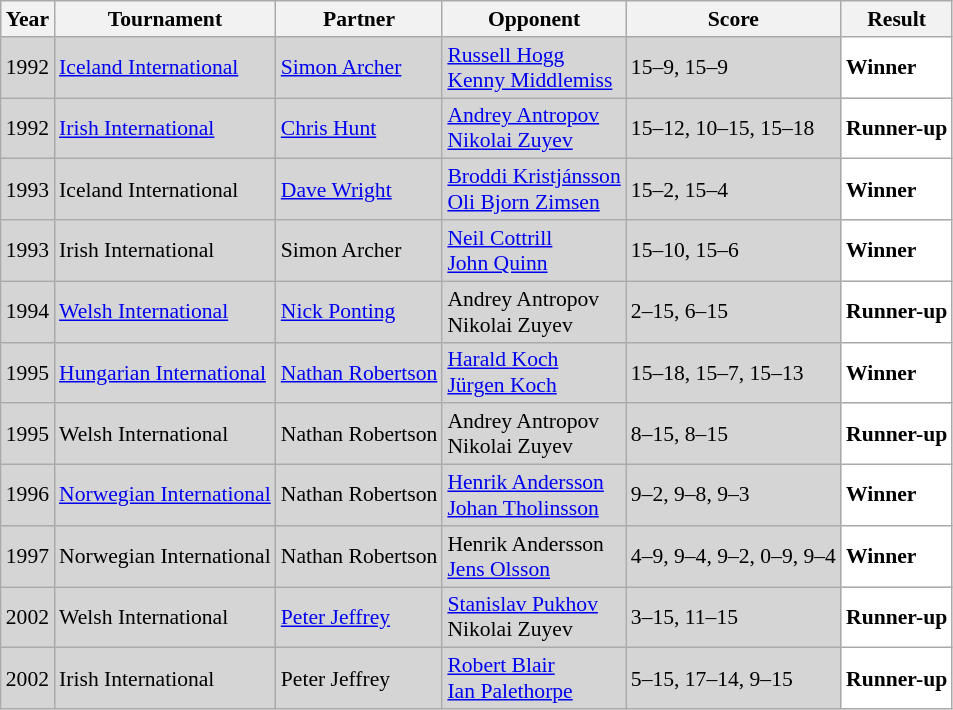<table class="sortable wikitable" style="font-size: 90%;">
<tr>
<th>Year</th>
<th>Tournament</th>
<th>Partner</th>
<th>Opponent</th>
<th>Score</th>
<th>Result</th>
</tr>
<tr style="background:#D5D5D5">
<td align="center">1992</td>
<td align="left"><a href='#'>Iceland International</a></td>
<td align="left"> <a href='#'>Simon Archer</a></td>
<td align="left"> <a href='#'>Russell Hogg</a> <br>  <a href='#'>Kenny Middlemiss</a></td>
<td align="left">15–9, 15–9</td>
<td style="text-align:left; background:white"> <strong>Winner</strong></td>
</tr>
<tr style="background:#D5D5D5">
<td align="center">1992</td>
<td align="left"><a href='#'>Irish International</a></td>
<td align="left"> <a href='#'>Chris Hunt</a></td>
<td align="left"> <a href='#'>Andrey Antropov</a> <br>  <a href='#'>Nikolai Zuyev</a></td>
<td align="left">15–12, 10–15, 15–18</td>
<td style="text-align:left; background:white"> <strong>Runner-up</strong></td>
</tr>
<tr style="background:#D5D5D5">
<td align="center">1993</td>
<td align="left">Iceland International</td>
<td align="left"> <a href='#'>Dave Wright</a></td>
<td align="left"> <a href='#'>Broddi Kristjánsson</a> <br>  <a href='#'>Oli Bjorn Zimsen</a></td>
<td align="left">15–2, 15–4</td>
<td style="text-align:left; background:white"> <strong>Winner</strong></td>
</tr>
<tr style="background:#D5D5D5">
<td align="center">1993</td>
<td align="left">Irish International</td>
<td align="left"> Simon Archer</td>
<td align="left"> <a href='#'>Neil Cottrill</a> <br>  <a href='#'>John Quinn</a></td>
<td align="left">15–10, 15–6</td>
<td style="text-align:left; background:white"> <strong>Winner</strong></td>
</tr>
<tr style="background:#D5D5D5">
<td align="center">1994</td>
<td align="left"><a href='#'>Welsh International</a></td>
<td align="left"> <a href='#'>Nick Ponting</a></td>
<td align="left"> Andrey Antropov <br>  Nikolai Zuyev</td>
<td align="left">2–15, 6–15</td>
<td style="text-align:left; background:white"> <strong>Runner-up</strong></td>
</tr>
<tr style="background:#D5D5D5">
<td align="center">1995</td>
<td align="left"><a href='#'>Hungarian International</a></td>
<td align="left"> <a href='#'>Nathan Robertson</a></td>
<td align="left"> <a href='#'>Harald Koch</a> <br>  <a href='#'>Jürgen Koch</a></td>
<td align="left">15–18, 15–7, 15–13</td>
<td style="text-align:left; background:white"> <strong>Winner</strong></td>
</tr>
<tr style="background:#D5D5D5">
<td align="center">1995</td>
<td align="left">Welsh International</td>
<td align="left"> Nathan Robertson</td>
<td align="left"> Andrey Antropov <br>  Nikolai Zuyev</td>
<td align="left">8–15, 8–15</td>
<td style="text-align:left; background:white"> <strong>Runner-up</strong></td>
</tr>
<tr style="background:#D5D5D5">
<td align="center">1996</td>
<td align="left"><a href='#'>Norwegian International</a></td>
<td align="left"> Nathan Robertson</td>
<td align="left"> <a href='#'>Henrik Andersson</a> <br>  <a href='#'>Johan Tholinsson</a></td>
<td align="left">9–2, 9–8, 9–3</td>
<td style="text-align:left; background:white"> <strong>Winner</strong></td>
</tr>
<tr style="background:#D5D5D5">
<td align="center">1997</td>
<td align="left">Norwegian International</td>
<td align="left"> Nathan Robertson</td>
<td align="left"> Henrik Andersson <br>  <a href='#'>Jens Olsson</a></td>
<td align="left">4–9, 9–4, 9–2, 0–9, 9–4</td>
<td style="text-align:left; background:white"> <strong>Winner</strong></td>
</tr>
<tr style="background:#D5D5D5">
<td align="center">2002</td>
<td align="left">Welsh International</td>
<td align="left"> <a href='#'>Peter Jeffrey</a></td>
<td align="left"> <a href='#'>Stanislav Pukhov</a> <br>  Nikolai Zuyev</td>
<td align="left">3–15, 11–15</td>
<td style="text-align:left; background:white"> <strong>Runner-up</strong></td>
</tr>
<tr style="background:#D5D5D5">
<td align="center">2002</td>
<td align="left">Irish International</td>
<td align="left"> Peter Jeffrey</td>
<td align="left"> <a href='#'>Robert Blair</a> <br>  <a href='#'>Ian Palethorpe</a></td>
<td align="left">5–15, 17–14, 9–15</td>
<td style="text-align:left; background:white"> <strong>Runner-up</strong></td>
</tr>
</table>
